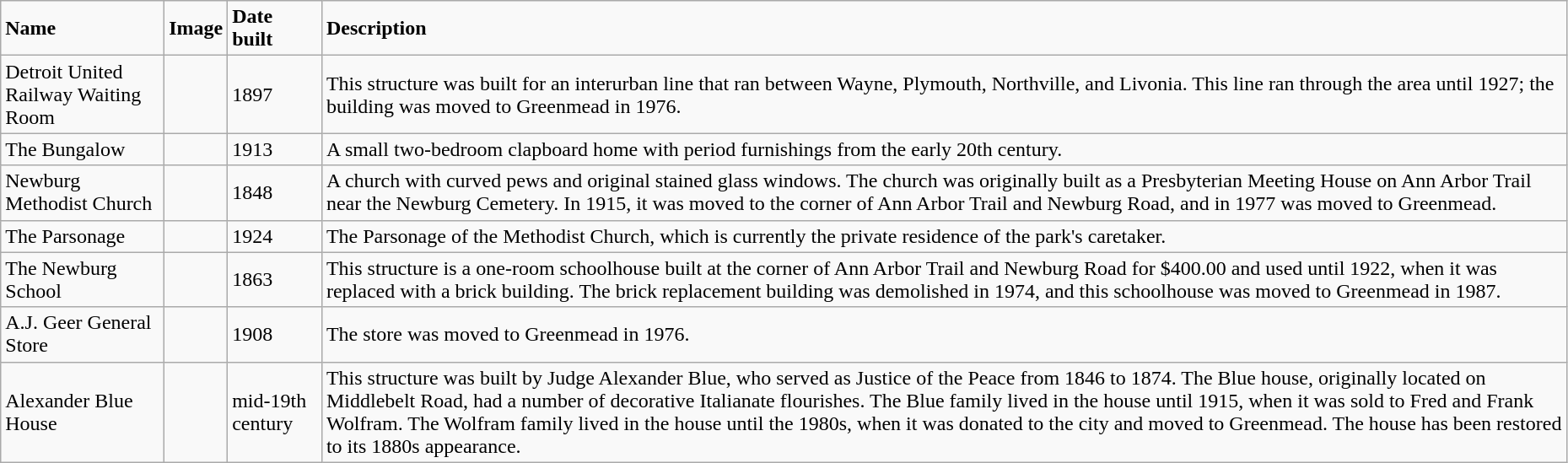<table class="wikitable sortable" style="width:98%">
<tr>
<td><strong>Name</strong></td>
<td><strong>Image</strong></td>
<td><strong>Date built</strong></td>
<td><strong>Description</strong></td>
</tr>
<tr>
<td>Detroit United Railway Waiting Room</td>
<td></td>
<td>1897</td>
<td>This structure was built for an interurban line that ran between Wayne, Plymouth, Northville, and Livonia.  This line ran through the area until 1927; the building was moved to Greenmead in 1976.</td>
</tr>
<tr>
<td>The Bungalow</td>
<td></td>
<td>1913</td>
<td>A small two-bedroom clapboard home with period furnishings from the early 20th century.</td>
</tr>
<tr>
<td>Newburg Methodist Church</td>
<td></td>
<td>1848</td>
<td>A church with curved pews and original stained glass windows.  The church was originally built as a Presbyterian Meeting House on Ann Arbor Trail near the Newburg Cemetery.  In 1915, it was moved to the corner of Ann Arbor Trail and Newburg Road, and in 1977 was moved to Greenmead.</td>
</tr>
<tr>
<td>The Parsonage</td>
<td></td>
<td>1924</td>
<td>The Parsonage of the Methodist Church, which is currently the private residence of the park's caretaker.</td>
</tr>
<tr>
<td>The Newburg School</td>
<td></td>
<td>1863</td>
<td>This structure is a one-room schoolhouse built at the corner of Ann Arbor Trail and Newburg Road for $400.00 and used until 1922, when it was replaced with a brick building.  The brick replacement building was demolished in 1974, and this schoolhouse was moved to Greenmead in 1987.</td>
</tr>
<tr>
<td>A.J. Geer General Store</td>
<td></td>
<td>1908</td>
<td>The store was moved to Greenmead in 1976.</td>
</tr>
<tr>
<td>Alexander Blue House</td>
<td></td>
<td>mid-19th century</td>
<td>This structure was built by Judge Alexander Blue, who served as Justice of the Peace from 1846 to 1874.  The Blue house, originally located on Middlebelt Road, had a number of decorative Italianate flourishes. The Blue family lived in the house until 1915, when it was sold to Fred and Frank Wolfram. The Wolfram family lived in the house until the 1980s, when it was donated to the city and moved to Greenmead. The house has been restored to its 1880s appearance.</td>
</tr>
</table>
